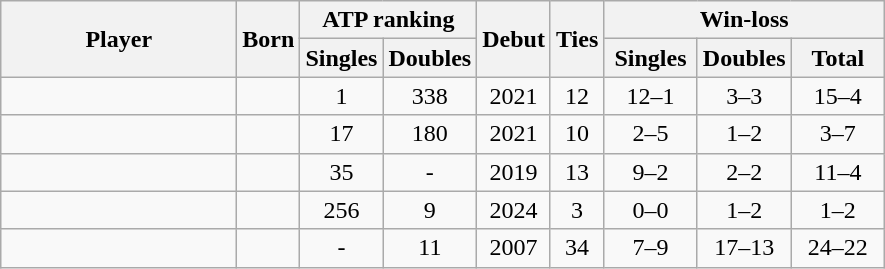<table class="wikitable sortable" style=text-align:center>
<tr>
<th width=150 rowspan=2>Player</th>
<th rowspan=2>Born</th>
<th colspan=2>ATP ranking</th>
<th rowspan=2>Debut</th>
<th rowspan=2>Ties</th>
<th colspan=3>Win-loss</th>
</tr>
<tr>
<th>Singles</th>
<th>Doubles</th>
<th width=55px>Singles</th>
<th width=55px>Doubles</th>
<th width=55px>Total</th>
</tr>
<tr>
<td align=left></td>
<td align=left></td>
<td>1</td>
<td>338</td>
<td>2021</td>
<td>12</td>
<td>12–1</td>
<td>3–3</td>
<td>15–4</td>
</tr>
<tr>
<td align=left></td>
<td align=left></td>
<td>17</td>
<td>180</td>
<td>2021</td>
<td>10</td>
<td>2–5</td>
<td>1–2</td>
<td>3–7</td>
</tr>
<tr>
<td align=left></td>
<td align=left></td>
<td>35</td>
<td>-</td>
<td>2019</td>
<td>13</td>
<td>9–2</td>
<td>2–2</td>
<td>11–4</td>
</tr>
<tr>
<td align=left></td>
<td align=left></td>
<td>256</td>
<td>9</td>
<td>2024</td>
<td>3</td>
<td>0–0</td>
<td>1–2</td>
<td>1–2</td>
</tr>
<tr>
<td align=left></td>
<td align=left></td>
<td>-</td>
<td>11</td>
<td>2007</td>
<td>34</td>
<td>7–9</td>
<td>17–13</td>
<td>24–22</td>
</tr>
</table>
